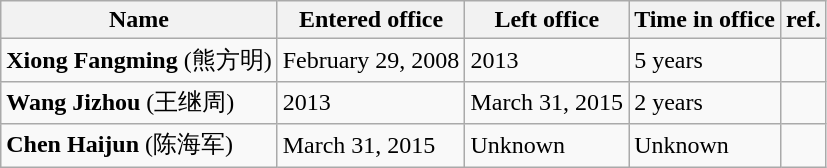<table class="wikitable">
<tr>
<th>Name</th>
<th>Entered office</th>
<th>Left office</th>
<th>Time in office</th>
<th>ref.</th>
</tr>
<tr>
<td><strong>Xiong Fangming</strong> (熊方明)</td>
<td>February 29, 2008</td>
<td>2013</td>
<td>5 years</td>
<td></td>
</tr>
<tr>
<td><strong>Wang Jizhou</strong> (王继周)</td>
<td>2013</td>
<td>March 31, 2015</td>
<td>2 years</td>
<td></td>
</tr>
<tr>
<td><strong>Chen Haijun</strong> (陈海军)</td>
<td>March 31, 2015</td>
<td>Unknown</td>
<td>Unknown</td>
<td></td>
</tr>
</table>
